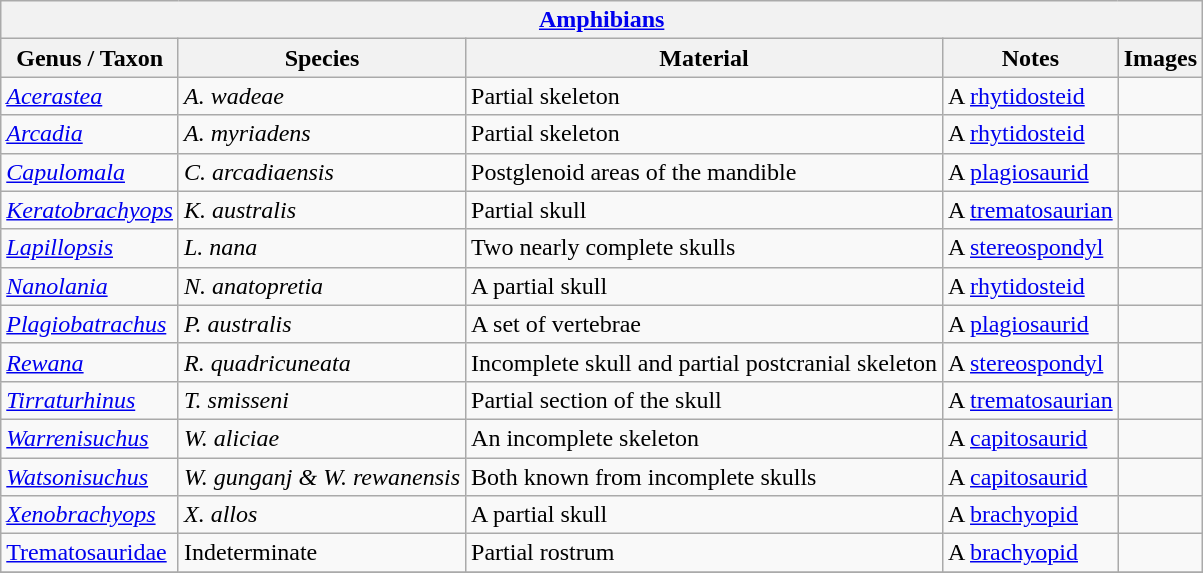<table class="wikitable" align="center">
<tr>
<th colspan="5" align="center"><strong><a href='#'>Amphibians</a></strong></th>
</tr>
<tr>
<th>Genus / Taxon</th>
<th>Species</th>
<th>Material</th>
<th>Notes</th>
<th>Images</th>
</tr>
<tr>
<td><em><a href='#'>Acerastea</a></em></td>
<td><em>A. wadeae</em></td>
<td>Partial skeleton</td>
<td>A <a href='#'>rhytidosteid</a></td>
<td></td>
</tr>
<tr>
<td><em><a href='#'>Arcadia</a></em></td>
<td><em>A. myriadens</em></td>
<td>Partial skeleton</td>
<td>A <a href='#'>rhytidosteid</a></td>
<td></td>
</tr>
<tr>
<td><em><a href='#'>Capulomala</a></em></td>
<td><em>C. arcadiaensis</em></td>
<td>Postglenoid areas of the mandible</td>
<td>A <a href='#'>plagiosaurid</a></td>
<td></td>
</tr>
<tr>
<td><em><a href='#'>Keratobrachyops</a></em></td>
<td><em>K. australis</em></td>
<td>Partial skull</td>
<td>A <a href='#'>trematosaurian</a></td>
<td></td>
</tr>
<tr>
<td><em><a href='#'>Lapillopsis</a></em></td>
<td><em>L. nana</em></td>
<td>Two nearly complete skulls</td>
<td>A <a href='#'>stereospondyl</a></td>
<td></td>
</tr>
<tr>
<td><em><a href='#'>Nanolania</a></em></td>
<td><em>N. anatopretia</em></td>
<td>A partial skull</td>
<td>A <a href='#'>rhytidosteid</a></td>
<td></td>
</tr>
<tr>
<td><em><a href='#'>Plagiobatrachus</a></em></td>
<td><em>P. australis</em></td>
<td>A set of vertebrae</td>
<td>A <a href='#'>plagiosaurid</a></td>
<td></td>
</tr>
<tr>
<td><em><a href='#'>Rewana</a></em></td>
<td><em>R. quadricuneata</em></td>
<td>Incomplete skull and partial postcranial skeleton</td>
<td>A <a href='#'>stereospondyl</a></td>
<td></td>
</tr>
<tr>
<td><em><a href='#'>Tirraturhinus</a></em></td>
<td><em>T. smisseni</em></td>
<td>Partial section of the skull</td>
<td>A <a href='#'>trematosaurian</a></td>
<td></td>
</tr>
<tr>
<td><em><a href='#'>Warrenisuchus</a></em></td>
<td><em>W. aliciae</em></td>
<td>An incomplete skeleton</td>
<td>A <a href='#'>capitosaurid</a></td>
<td></td>
</tr>
<tr>
<td><em><a href='#'>Watsonisuchus</a></em></td>
<td><em>W. gunganj & W. rewanensis</em></td>
<td>Both known from incomplete skulls</td>
<td>A <a href='#'>capitosaurid</a></td>
<td></td>
</tr>
<tr>
<td><em><a href='#'>Xenobrachyops</a></em></td>
<td><em>X. allos</em></td>
<td>A partial skull</td>
<td>A <a href='#'>brachyopid</a></td>
<td></td>
</tr>
<tr>
<td><a href='#'>Trematosauridae</a></td>
<td>Indeterminate</td>
<td>Partial rostrum</td>
<td>A <a href='#'>brachyopid</a></td>
<td></td>
</tr>
<tr>
</tr>
</table>
